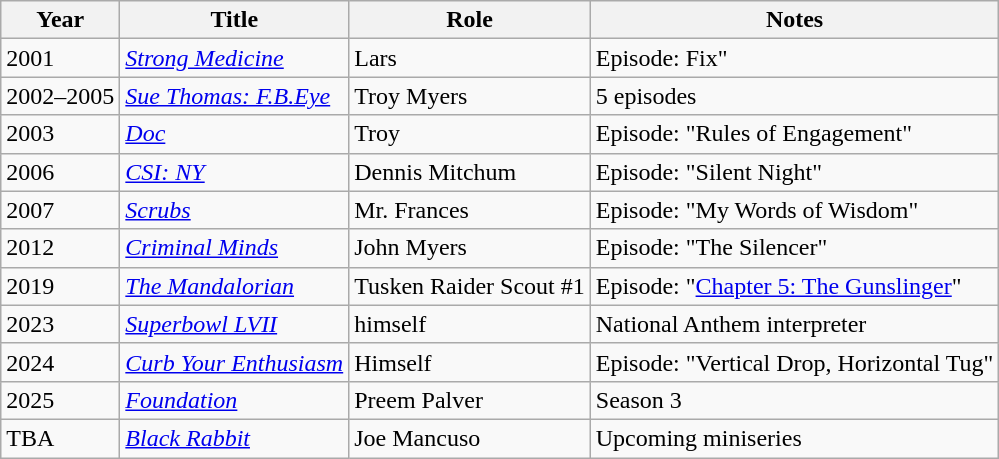<table class="wikitable sortable">
<tr>
<th>Year</th>
<th>Title</th>
<th>Role</th>
<th>Notes</th>
</tr>
<tr>
<td>2001</td>
<td><em><a href='#'>Strong Medicine</a></em></td>
<td>Lars</td>
<td>Episode: Fix"</td>
</tr>
<tr>
<td>2002–2005</td>
<td><em><a href='#'>Sue Thomas: F.B.Eye</a></em></td>
<td>Troy Myers</td>
<td>5 episodes</td>
</tr>
<tr>
<td>2003</td>
<td><a href='#'><em>Doc</em></a></td>
<td>Troy</td>
<td>Episode: "Rules of Engagement"</td>
</tr>
<tr>
<td>2006</td>
<td><em><a href='#'>CSI: NY</a></em></td>
<td>Dennis Mitchum</td>
<td>Episode: "Silent Night"</td>
</tr>
<tr>
<td>2007</td>
<td><a href='#'><em>Scrubs</em></a></td>
<td>Mr. Frances</td>
<td>Episode: "My Words of Wisdom"</td>
</tr>
<tr>
<td>2012</td>
<td><em><a href='#'>Criminal Minds</a></em></td>
<td>John Myers</td>
<td>Episode: "The Silencer"</td>
</tr>
<tr>
<td>2019</td>
<td><em><a href='#'>The Mandalorian</a></em></td>
<td>Tusken Raider Scout #1</td>
<td>Episode: "<a href='#'>Chapter 5: The Gunslinger</a>"</td>
</tr>
<tr>
<td>2023</td>
<td><em><a href='#'>Superbowl LVII</a></em></td>
<td>himself</td>
<td>National Anthem interpreter</td>
</tr>
<tr>
<td>2024</td>
<td><em><a href='#'>Curb Your Enthusiasm</a></em></td>
<td>Himself</td>
<td>Episode: "Vertical Drop, Horizontal Tug"</td>
</tr>
<tr>
<td>2025</td>
<td><em><a href='#'>Foundation</a></em></td>
<td>Preem Palver</td>
<td>Season 3</td>
</tr>
<tr>
<td>TBA</td>
<td><em><a href='#'>Black Rabbit</a></em></td>
<td>Joe Mancuso</td>
<td>Upcoming miniseries</td>
</tr>
</table>
